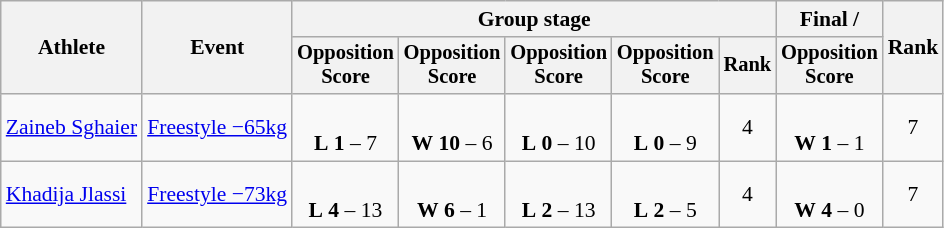<table class="wikitable" style="font-size:90%">
<tr>
<th rowspan=2>Athlete</th>
<th rowspan=2>Event</th>
<th colspan=5>Group stage</th>
<th>Final / </th>
<th rowspan=2>Rank</th>
</tr>
<tr style="font-size:95%">
<th>Opposition<br>Score</th>
<th>Opposition<br>Score</th>
<th>Opposition<br>Score</th>
<th>Opposition<br>Score</th>
<th>Rank</th>
<th>Opposition<br>Score</th>
</tr>
<tr align=center>
<td align=left><a href='#'>Zaineb Sghaier</a></td>
<td align=left><a href='#'>Freestyle −65kg</a></td>
<td><br><strong>L</strong> <strong>1</strong> – 7 <sup></sup></td>
<td><br><strong>W</strong> <strong>10</strong> – 6 <sup></sup></td>
<td><br><strong>L</strong> <strong>0</strong> – 10 <sup></sup></td>
<td><br><strong>L</strong> <strong>0</strong> – 9 <sup></sup></td>
<td>4 </td>
<td><br><strong>W</strong> <strong>1</strong> – 1 <sup></sup></td>
<td>7</td>
</tr>
<tr align=center>
<td align=left><a href='#'>Khadija Jlassi</a></td>
<td align=left><a href='#'>Freestyle −73kg</a></td>
<td><br><strong>L</strong> <strong>4</strong> – 13 <sup></sup></td>
<td><br><strong>W</strong> <strong>6</strong> – 1 <sup></sup></td>
<td><br><strong>L</strong> <strong>2</strong> – 13 <sup></sup></td>
<td><br><strong>L</strong> <strong>2</strong> – 5 <sup></sup></td>
<td>4 </td>
<td><br><strong>W</strong> <strong>4</strong> – 0 <sup></sup></td>
<td>7</td>
</tr>
</table>
